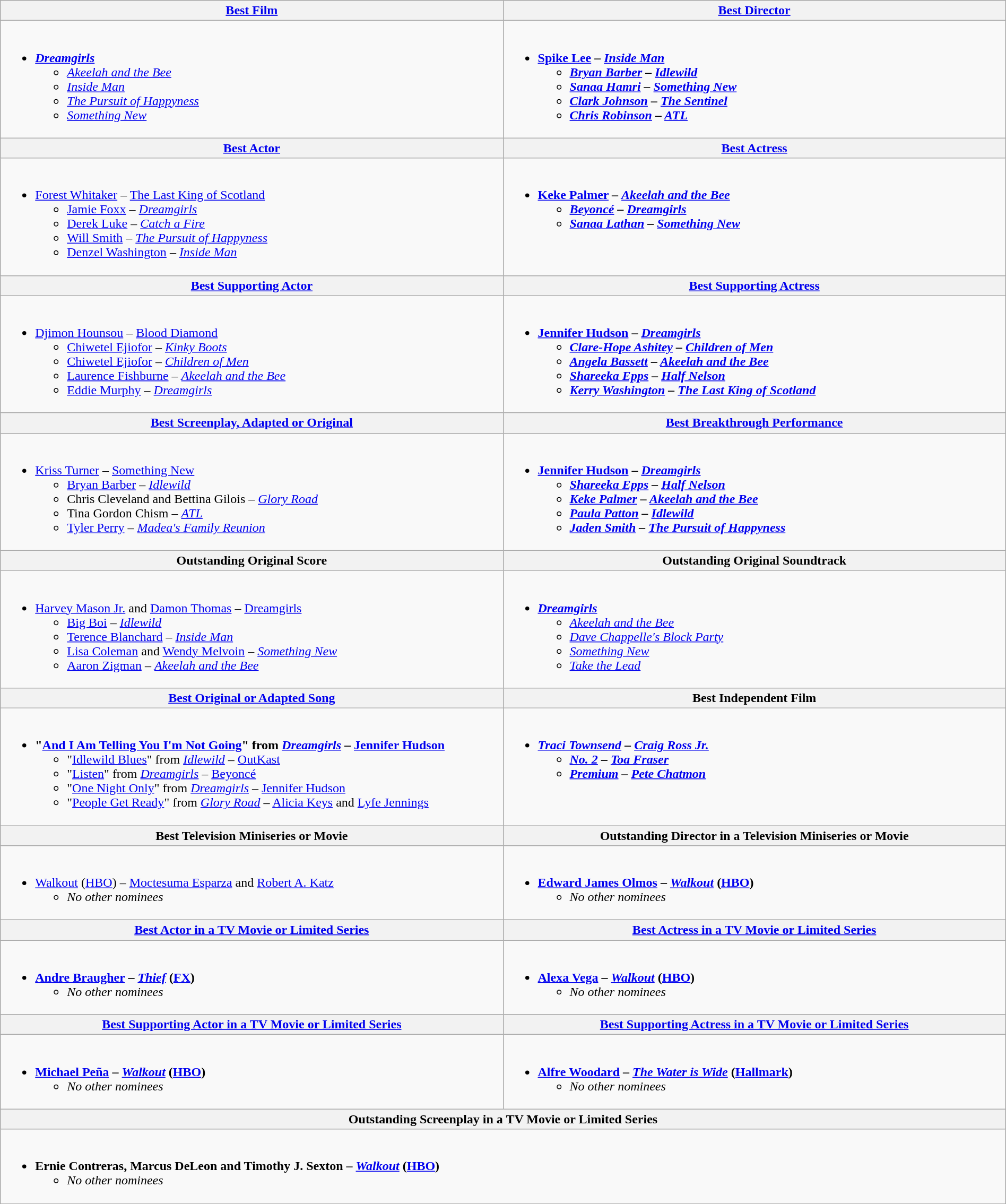<table class=wikitable width="100%">
<tr>
<th width="50%"><a href='#'>Best Film</a></th>
<th width="50%"><a href='#'>Best Director</a></th>
</tr>
<tr>
<td valign="top"><br><ul><li><strong><em><a href='#'>Dreamgirls</a></em></strong><ul><li><em><a href='#'>Akeelah and the Bee</a></em></li><li><em><a href='#'>Inside Man</a></em></li><li><em><a href='#'>The Pursuit of Happyness</a></em></li><li><em><a href='#'>Something New</a></em></li></ul></li></ul></td>
<td valign="top"><br><ul><li><strong><a href='#'>Spike Lee</a> – <em><a href='#'>Inside Man</a><strong><em><ul><li><a href='#'>Bryan Barber</a> – </em><a href='#'>Idlewild</a><em></li><li><a href='#'>Sanaa Hamri</a> – </em><a href='#'>Something New</a><em></li><li><a href='#'>Clark Johnson</a> – </em><a href='#'>The Sentinel</a><em></li><li><a href='#'>Chris Robinson</a> – </em><a href='#'>ATL</a><em></li></ul></li></ul></td>
</tr>
<tr>
<th width="50%"><a href='#'>Best Actor</a></th>
<th width="50%"><a href='#'>Best Actress</a></th>
</tr>
<tr>
<td valign="top"><br><ul><li></strong><a href='#'>Forest Whitaker</a> – </em><a href='#'>The Last King of Scotland</a></em></strong><ul><li><a href='#'>Jamie Foxx</a> – <em><a href='#'>Dreamgirls</a></em></li><li><a href='#'>Derek Luke</a> – <em><a href='#'>Catch a Fire</a></em></li><li><a href='#'>Will Smith</a> – <em><a href='#'>The Pursuit of Happyness</a></em></li><li><a href='#'>Denzel Washington</a> – <em><a href='#'>Inside Man</a></em></li></ul></li></ul></td>
<td valign="top"><br><ul><li><strong><a href='#'>Keke Palmer</a> – <em><a href='#'>Akeelah and the Bee</a><strong><em><ul><li><a href='#'>Beyoncé</a> – </em><a href='#'>Dreamgirls</a><em></li><li><a href='#'>Sanaa Lathan</a> – </em><a href='#'>Something New</a><em></li></ul></li></ul></td>
</tr>
<tr>
<th width="50%"><a href='#'>Best Supporting Actor</a></th>
<th width="50%"><a href='#'>Best Supporting Actress</a></th>
</tr>
<tr>
<td valign="top"><br><ul><li></strong><a href='#'>Djimon Hounsou</a> – </em><a href='#'>Blood Diamond</a></em></strong><ul><li><a href='#'>Chiwetel Ejiofor</a> – <em><a href='#'>Kinky Boots</a></em></li><li><a href='#'>Chiwetel Ejiofor</a> – <em><a href='#'>Children of Men</a></em></li><li><a href='#'>Laurence Fishburne</a> – <em><a href='#'>Akeelah and the Bee</a></em></li><li><a href='#'>Eddie Murphy</a> – <em><a href='#'>Dreamgirls</a></em></li></ul></li></ul></td>
<td valign="top"><br><ul><li><strong><a href='#'>Jennifer Hudson</a> – <em><a href='#'>Dreamgirls</a><strong><em><ul><li><a href='#'>Clare-Hope Ashitey</a> – </em><a href='#'>Children of Men</a><em></li><li><a href='#'>Angela Bassett</a> – </em><a href='#'>Akeelah and the Bee</a><em></li><li><a href='#'>Shareeka Epps</a> – </em><a href='#'>Half Nelson</a><em></li><li><a href='#'>Kerry Washington</a> – </em><a href='#'>The Last King of Scotland</a><em></li></ul></li></ul></td>
</tr>
<tr>
<th width="50%"><a href='#'>Best Screenplay, Adapted or Original</a></th>
<th width="50%"><a href='#'>Best Breakthrough Performance</a></th>
</tr>
<tr>
<td valign="top"><br><ul><li></strong><a href='#'>Kriss Turner</a> – </em><a href='#'>Something New</a></em></strong><ul><li><a href='#'>Bryan Barber</a> – <em><a href='#'>Idlewild</a></em></li><li>Chris Cleveland and Bettina Gilois – <em><a href='#'>Glory Road</a></em></li><li>Tina Gordon Chism – <em><a href='#'>ATL</a></em></li><li><a href='#'>Tyler Perry</a> – <em><a href='#'>Madea's Family Reunion</a></em></li></ul></li></ul></td>
<td valign="top"><br><ul><li><strong><a href='#'>Jennifer Hudson</a> – <em><a href='#'>Dreamgirls</a><strong><em><ul><li><a href='#'>Shareeka Epps</a> – </em><a href='#'>Half Nelson</a><em></li><li><a href='#'>Keke Palmer</a> – </em><a href='#'>Akeelah and the Bee</a><em></li><li><a href='#'>Paula Patton</a> – </em><a href='#'>Idlewild</a><em></li><li><a href='#'>Jaden Smith</a> – </em><a href='#'>The Pursuit of Happyness</a><em></li></ul></li></ul></td>
</tr>
<tr>
<th width="50%">Outstanding Original Score</th>
<th width="50%">Outstanding Original Soundtrack</th>
</tr>
<tr>
<td valign="top"><br><ul><li></strong><a href='#'>Harvey Mason Jr.</a> and <a href='#'>Damon Thomas</a> – </em><a href='#'>Dreamgirls</a></em></strong><ul><li><a href='#'>Big Boi</a> – <em><a href='#'>Idlewild</a></em></li><li><a href='#'>Terence Blanchard</a> – <em><a href='#'>Inside Man</a></em></li><li><a href='#'>Lisa Coleman</a> and <a href='#'>Wendy Melvoin</a> – <em><a href='#'>Something New</a></em></li><li><a href='#'>Aaron Zigman</a> – <em><a href='#'>Akeelah and the Bee</a></em></li></ul></li></ul></td>
<td valign="top"><br><ul><li><strong><em><a href='#'>Dreamgirls</a></em></strong><ul><li><em><a href='#'>Akeelah and the Bee</a></em></li><li><em><a href='#'>Dave Chappelle's Block Party</a></em></li><li><em><a href='#'>Something New</a></em></li><li><em><a href='#'>Take the Lead</a></em></li></ul></li></ul></td>
</tr>
<tr>
<th width="50%"><a href='#'>Best Original or Adapted Song</a></th>
<th width="50%">Best Independent Film</th>
</tr>
<tr>
<td valign="top"><br><ul><li><strong>"<a href='#'>And I Am Telling You I'm Not Going</a>" from <em><a href='#'>Dreamgirls</a></em> – <a href='#'>Jennifer Hudson</a></strong><ul><li>"<a href='#'>Idlewild Blues</a>" from <em><a href='#'>Idlewild</a></em> – <a href='#'>OutKast</a></li><li>"<a href='#'>Listen</a>" from <em><a href='#'>Dreamgirls</a></em> – <a href='#'>Beyoncé</a></li><li>"<a href='#'>One Night Only</a>" from <em><a href='#'>Dreamgirls</a></em> – <a href='#'>Jennifer Hudson</a></li><li>"<a href='#'>People Get Ready</a>" from <em><a href='#'>Glory Road</a></em> – <a href='#'>Alicia Keys</a> and <a href='#'>Lyfe Jennings</a></li></ul></li></ul></td>
<td valign="top"><br><ul><li><strong><em><a href='#'>Traci Townsend</a><em> – <a href='#'>Craig Ross Jr.</a><strong><ul><li></em><a href='#'>No. 2</a><em> – <a href='#'>Toa Fraser</a></li><li></em><a href='#'>Premium</a><em> – <a href='#'>Pete Chatmon</a></li></ul></li></ul></td>
</tr>
<tr>
<th width="50%">Best Television Miniseries or Movie</th>
<th width="50%">Outstanding Director in a Television Miniseries or Movie</th>
</tr>
<tr>
<td valign="top"><br><ul><li></em></strong><a href='#'>Walkout</a></em> (<a href='#'>HBO</a>) – <a href='#'>Moctesuma Esparza</a> and <a href='#'>Robert A. Katz</a></strong><ul><li><em>No other nominees</em></li></ul></li></ul></td>
<td valign="top"><br><ul><li><strong><a href='#'>Edward James Olmos</a> – <em><a href='#'>Walkout</a></em> (<a href='#'>HBO</a>)</strong><ul><li><em>No other nominees</em></li></ul></li></ul></td>
</tr>
<tr>
<th width="50%"><a href='#'>Best Actor in a TV Movie or Limited Series</a></th>
<th width="50%"><a href='#'>Best Actress in a TV Movie or Limited Series</a></th>
</tr>
<tr>
<td valign="top"><br><ul><li><strong><a href='#'>Andre Braugher</a> – <em><a href='#'>Thief</a></em> (<a href='#'>FX</a>)</strong><ul><li><em>No other nominees</em></li></ul></li></ul></td>
<td valign="top"><br><ul><li><strong><a href='#'>Alexa Vega</a> – <em><a href='#'>Walkout</a></em> (<a href='#'>HBO</a>)</strong><ul><li><em>No other nominees</em></li></ul></li></ul></td>
</tr>
<tr>
<th width="50%"><a href='#'>Best Supporting Actor in a TV Movie or Limited Series</a></th>
<th width="50%"><a href='#'>Best Supporting Actress in a TV Movie or Limited Series</a></th>
</tr>
<tr>
<td valign="top"><br><ul><li><strong><a href='#'>Michael Peña</a> – <em><a href='#'>Walkout</a></em> (<a href='#'>HBO</a>)</strong><ul><li><em>No other nominees</em></li></ul></li></ul></td>
<td valign="top"><br><ul><li><strong><a href='#'>Alfre Woodard</a> – <em><a href='#'>The Water is Wide</a></em> (<a href='#'>Hallmark</a>)</strong><ul><li><em>No other nominees</em></li></ul></li></ul></td>
</tr>
<tr>
<th width="100%" colspan="2">Outstanding Screenplay in a TV Movie or Limited Series</th>
</tr>
<tr>
<td colspan="2" valign="top"><br><ul><li><strong>Ernie Contreras, Marcus DeLeon and Timothy J. Sexton – <em><a href='#'>Walkout</a></em> (<a href='#'>HBO</a>)</strong><ul><li><em>No other nominees</em></li></ul></li></ul></td>
</tr>
</table>
